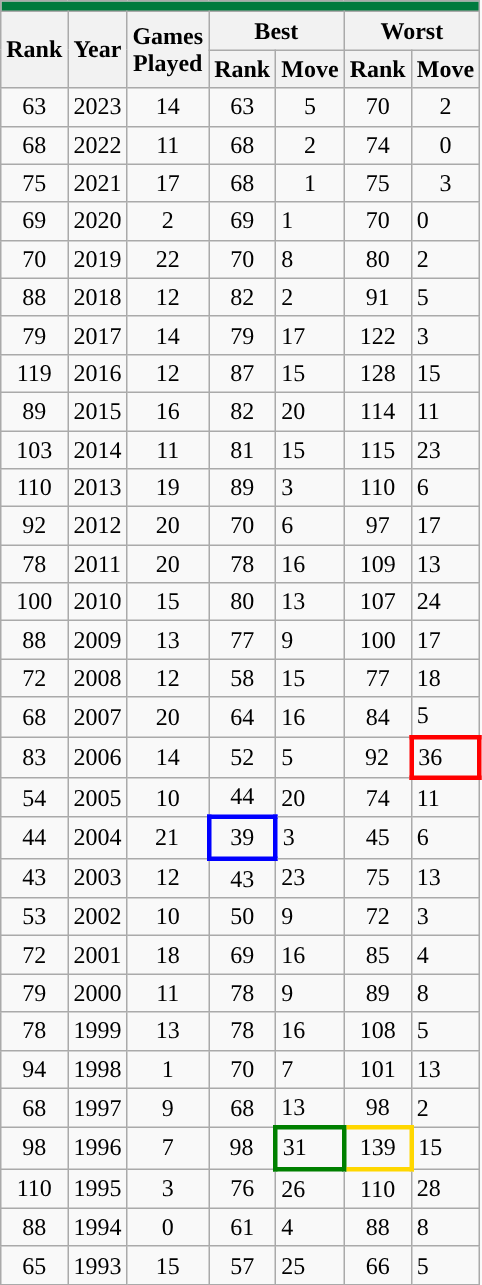<table class="wikitable sortable mw-collapsible mw-collapsed"  style="text-align:center;">
<tr>
<th colspan=9 style="background: #007A3D; color: #FFFFFF;"><a href='#'></a></th>
</tr>
<tr>
<th rowspan=2>Rank</th>
<th rowspan=2>Year</th>
<th rowspan=2>Games<br>Played</th>
<th colspan=2>Best</th>
<th colspan=2>Worst</th>
</tr>
<tr>
<th>Rank</th>
<th>Move</th>
<th>Rank</th>
<th>Move</th>
</tr>
<tr>
<td>63</td>
<td>2023</td>
<td>14</td>
<td>63</td>
<td> 5</td>
<td>70</td>
<td> 2</td>
</tr>
<tr>
<td>68</td>
<td>2022</td>
<td>11</td>
<td>68</td>
<td> 2</td>
<td>74</td>
<td> 0</td>
</tr>
<tr>
<td>75</td>
<td>2021</td>
<td>17</td>
<td>68</td>
<td>  1</td>
<td>75</td>
<td> 3</td>
</tr>
<tr>
<td>69</td>
<td>2020</td>
<td>2</td>
<td>69</td>
<td align=left>  1</td>
<td>70</td>
<td align=left> 0</td>
</tr>
<tr>
<td>70</td>
<td>2019</td>
<td>22</td>
<td>70</td>
<td align=left>  8</td>
<td>80</td>
<td align=left> 2</td>
</tr>
<tr>
<td>88</td>
<td>2018</td>
<td>12</td>
<td>82</td>
<td align=left> 2</td>
<td>91</td>
<td align=left> 5</td>
</tr>
<tr>
<td>79</td>
<td>2017</td>
<td>14</td>
<td>79</td>
<td align=left> 17</td>
<td>122</td>
<td align=left> 3</td>
</tr>
<tr>
<td>119</td>
<td>2016</td>
<td>12</td>
<td>87</td>
<td align=left> 15</td>
<td>128</td>
<td align=left> 15</td>
</tr>
<tr>
<td>89</td>
<td>2015</td>
<td>16</td>
<td>82</td>
<td align=left> 20</td>
<td>114</td>
<td align=left> 11</td>
</tr>
<tr>
<td>103</td>
<td>2014</td>
<td>11</td>
<td>81</td>
<td align=left> 15</td>
<td>115</td>
<td align=left> 23</td>
</tr>
<tr>
<td>110</td>
<td>2013</td>
<td>19</td>
<td>89</td>
<td align=left> 3</td>
<td>110</td>
<td align=left> 6</td>
</tr>
<tr>
<td>92</td>
<td>2012</td>
<td>20</td>
<td>70</td>
<td align=left> 6</td>
<td>97</td>
<td align=left> 17</td>
</tr>
<tr>
<td>78</td>
<td>2011</td>
<td>20</td>
<td>78</td>
<td align=left> 16</td>
<td>109</td>
<td align=left> 13</td>
</tr>
<tr>
<td>100</td>
<td>2010</td>
<td>15</td>
<td>80</td>
<td align=left> 13</td>
<td>107</td>
<td align=left> 24</td>
</tr>
<tr>
<td>88</td>
<td>2009</td>
<td>13</td>
<td>77</td>
<td align=left> 9</td>
<td>100</td>
<td align=left> 17</td>
</tr>
<tr>
<td>72</td>
<td>2008</td>
<td>12</td>
<td>58</td>
<td align=left> 15</td>
<td>77</td>
<td align=left> 18</td>
</tr>
<tr>
<td>68</td>
<td>2007</td>
<td>20</td>
<td>64</td>
<td align=left> 16</td>
<td>84</td>
<td align=left> 5</td>
</tr>
<tr>
<td>83</td>
<td>2006</td>
<td>14</td>
<td>52</td>
<td align=left> 5</td>
<td>92</td>
<td style="border: 3px solid red" align=left> 36</td>
</tr>
<tr>
<td>54</td>
<td>2005</td>
<td>10</td>
<td>44</td>
<td align=left> 20</td>
<td>74</td>
<td align=left> 11</td>
</tr>
<tr>
<td>44</td>
<td>2004</td>
<td>21</td>
<td style="border: 3px solid blue">39</td>
<td align=left> 3</td>
<td>45</td>
<td align=left> 6</td>
</tr>
<tr>
<td>43</td>
<td>2003</td>
<td>12</td>
<td>43</td>
<td align=left> 23</td>
<td>75</td>
<td align=left> 13</td>
</tr>
<tr>
<td>53</td>
<td>2002</td>
<td>10</td>
<td>50</td>
<td align=left> 9</td>
<td>72</td>
<td align=left> 3</td>
</tr>
<tr>
<td>72</td>
<td>2001</td>
<td>18</td>
<td>69</td>
<td align=left> 16</td>
<td>85</td>
<td align=left> 4</td>
</tr>
<tr>
<td>79</td>
<td>2000</td>
<td>11</td>
<td>78</td>
<td align=left> 9</td>
<td>89</td>
<td align=left> 8</td>
</tr>
<tr>
<td>78</td>
<td>1999</td>
<td>13</td>
<td>78</td>
<td align=left> 16</td>
<td>108</td>
<td align=left> 5</td>
</tr>
<tr>
<td>94</td>
<td>1998</td>
<td>1</td>
<td>70</td>
<td align=left> 7</td>
<td>101</td>
<td align=left> 13</td>
</tr>
<tr>
<td>68</td>
<td>1997</td>
<td>9</td>
<td>68</td>
<td align=left> 13</td>
<td>98</td>
<td align=left> 2</td>
</tr>
<tr>
<td>98</td>
<td>1996</td>
<td>7</td>
<td>98</td>
<td style="border: 3px solid green" align=left> 31</td>
<td style="border: 3px solid gold">139</td>
<td align=left> 15</td>
</tr>
<tr>
<td>110</td>
<td>1995</td>
<td>3</td>
<td>76</td>
<td align=left> 26</td>
<td>110</td>
<td align=left> 28</td>
</tr>
<tr>
<td>88</td>
<td>1994</td>
<td>0</td>
<td>61</td>
<td align=left> 4</td>
<td>88</td>
<td align=left> 8</td>
</tr>
<tr>
<td>65</td>
<td>1993</td>
<td>15</td>
<td>57</td>
<td align=left> 25</td>
<td>66</td>
<td align=left> 5</td>
</tr>
</table>
